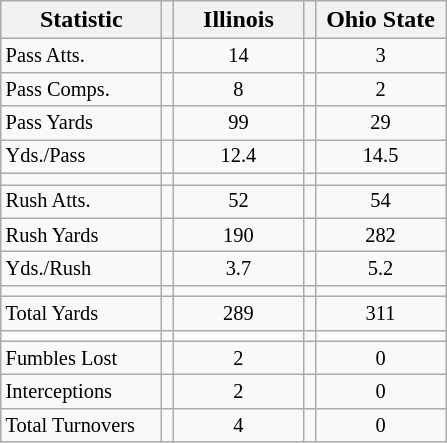<table class="wikitable">
<tr>
<th scope="col" align="left" width="100px">Statistic</th>
<th></th>
<th scope="col" text-align="center" width="80px">Illinois</th>
<th></th>
<th scope="col" text-align="center" width="80px">Ohio State</th>
</tr>
<tr>
<td style="font-size:85%;">Pass Atts.</td>
<td></td>
<td style="text-align: center; font-size:85%;">14</td>
<td></td>
<td style="text-align: center; font-size:85%;">3</td>
</tr>
<tr>
<td style="font-size:85%;">Pass Comps.</td>
<td></td>
<td style="text-align: center; font-size:85%;">8</td>
<td></td>
<td style="text-align: center; font-size:85%;">2</td>
</tr>
<tr>
<td style="font-size:85%;">Pass Yards</td>
<td></td>
<td style="text-align: center; font-size:85%;">99</td>
<td></td>
<td style="text-align: center; font-size:85%;">29</td>
</tr>
<tr>
<td style="font-size:85%;">Yds./Pass</td>
<td></td>
<td style="text-align: center; font-size:85%;">12.4</td>
<td></td>
<td style="text-align: center; font-size:85%;">14.5</td>
</tr>
<tr>
<td></td>
<td></td>
<td></td>
<td></td>
<td></td>
</tr>
<tr>
<td style="font-size:85%;">Rush Atts.</td>
<td></td>
<td style="text-align: center; font-size:85%;">52</td>
<td></td>
<td style="text-align: center; font-size:85%;">54</td>
</tr>
<tr>
<td style="font-size:85%;">Rush Yards</td>
<td></td>
<td style="text-align: center; font-size:85%;">190</td>
<td></td>
<td style="text-align: center; font-size:85%;">282</td>
</tr>
<tr>
<td style="font-size:85%;">Yds./Rush</td>
<td></td>
<td style="text-align: center; font-size:85%;">3.7</td>
<td></td>
<td style="text-align: center; font-size:85%;">5.2</td>
</tr>
<tr>
<td></td>
<td></td>
<td></td>
<td></td>
<td></td>
</tr>
<tr>
<td style="font-size:85%;">Total Yards</td>
<td></td>
<td style="text-align: center; font-size:85%;">289</td>
<td></td>
<td style="text-align: center; font-size:85%;">311</td>
</tr>
<tr>
<td></td>
<td></td>
<td></td>
<td></td>
<td></td>
</tr>
<tr>
<td style="font-size:85%;">Fumbles Lost</td>
<td></td>
<td style="text-align: center; font-size:85%;">2</td>
<td></td>
<td style="text-align: center; font-size:85%;">0</td>
</tr>
<tr>
<td style="font-size:85%;">Interceptions</td>
<td></td>
<td style="text-align: center; font-size:85%;">2</td>
<td></td>
<td style="text-align: center; font-size:85%;">0</td>
</tr>
<tr>
<td style="font-size:85%;">Total Turnovers</td>
<td></td>
<td style="text-align: center; font-size:85%;">4</td>
<td></td>
<td style="text-align: center; font-size:85%;">0</td>
</tr>
</table>
